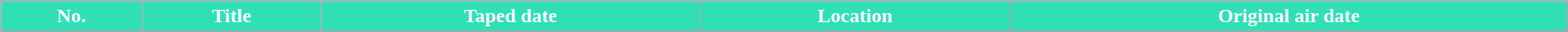<table class="wikitable plainrowheaders" style="width: 100%; margin-right: 0;">
<tr>
<th style="background: #31DFB5; color: #ffffff;">No.</th>
<th style="background: #31DFB5; color: #ffffff;">Title</th>
<th style="background: #31DFB5; color: #ffffff;">Taped date</th>
<th style="background: #31DFB5; color: #ffffff;">Location</th>
<th style="background: #31DFB5; color: #ffffff;">Original air date</th>
</tr>
<tr>
</tr>
</table>
